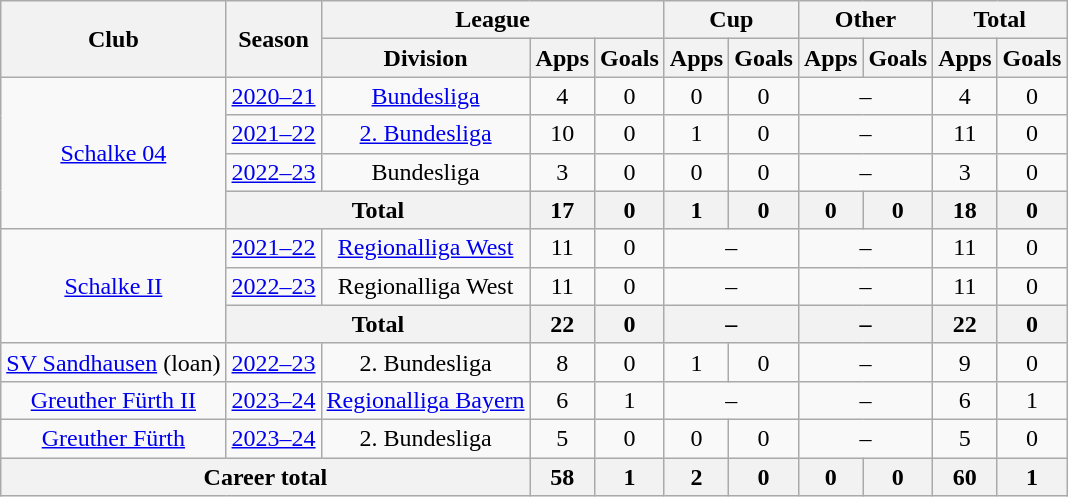<table class="wikitable" style="text-align:center">
<tr>
<th rowspan="2">Club</th>
<th rowspan="2">Season</th>
<th colspan="3">League</th>
<th colspan="2">Cup</th>
<th colspan="2">Other</th>
<th colspan="2">Total</th>
</tr>
<tr>
<th>Division</th>
<th>Apps</th>
<th>Goals</th>
<th>Apps</th>
<th>Goals</th>
<th>Apps</th>
<th>Goals</th>
<th>Apps</th>
<th>Goals</th>
</tr>
<tr>
<td rowspan="4"><a href='#'>Schalke 04</a></td>
<td><a href='#'>2020–21</a></td>
<td><a href='#'>Bundesliga</a></td>
<td>4</td>
<td>0</td>
<td>0</td>
<td>0</td>
<td colspan="2">–</td>
<td>4</td>
<td>0</td>
</tr>
<tr>
<td><a href='#'>2021–22</a></td>
<td><a href='#'>2. Bundesliga</a></td>
<td>10</td>
<td>0</td>
<td>1</td>
<td>0</td>
<td colspan="2">–</td>
<td>11</td>
<td>0</td>
</tr>
<tr>
<td><a href='#'>2022–23</a></td>
<td>Bundesliga</td>
<td>3</td>
<td>0</td>
<td>0</td>
<td>0</td>
<td colspan="2">–</td>
<td>3</td>
<td>0</td>
</tr>
<tr>
<th colspan="2">Total</th>
<th>17</th>
<th>0</th>
<th>1</th>
<th>0</th>
<th>0</th>
<th>0</th>
<th>18</th>
<th>0</th>
</tr>
<tr>
<td rowspan="3"><a href='#'>Schalke II</a></td>
<td><a href='#'>2021–22</a></td>
<td><a href='#'>Regionalliga West</a></td>
<td>11</td>
<td>0</td>
<td colspan="2">–</td>
<td colspan="2">–</td>
<td>11</td>
<td>0</td>
</tr>
<tr>
<td><a href='#'>2022–23</a></td>
<td>Regionalliga West</td>
<td>11</td>
<td>0</td>
<td colspan="2">–</td>
<td colspan="2">–</td>
<td>11</td>
<td>0</td>
</tr>
<tr>
<th colspan="2">Total</th>
<th>22</th>
<th>0</th>
<th colspan="2">–</th>
<th colspan="2">–</th>
<th>22</th>
<th>0</th>
</tr>
<tr>
<td><a href='#'>SV Sandhausen</a> (loan)</td>
<td><a href='#'>2022–23</a></td>
<td>2. Bundesliga</td>
<td>8</td>
<td>0</td>
<td>1</td>
<td>0</td>
<td colspan=2>–</td>
<td>9</td>
<td>0</td>
</tr>
<tr>
<td><a href='#'>Greuther Fürth II</a></td>
<td><a href='#'>2023–24</a></td>
<td><a href='#'>Regionalliga Bayern</a></td>
<td>6</td>
<td>1</td>
<td colspan="2">–</td>
<td colspan="2">–</td>
<td>6</td>
<td>1</td>
</tr>
<tr>
<td><a href='#'>Greuther Fürth</a></td>
<td><a href='#'>2023–24</a></td>
<td>2. Bundesliga</td>
<td>5</td>
<td>0</td>
<td>0</td>
<td>0</td>
<td colspan="2">–</td>
<td>5</td>
<td>0</td>
</tr>
<tr>
<th colspan="3">Career total</th>
<th>58</th>
<th>1</th>
<th>2</th>
<th>0</th>
<th>0</th>
<th>0</th>
<th>60</th>
<th>1</th>
</tr>
</table>
